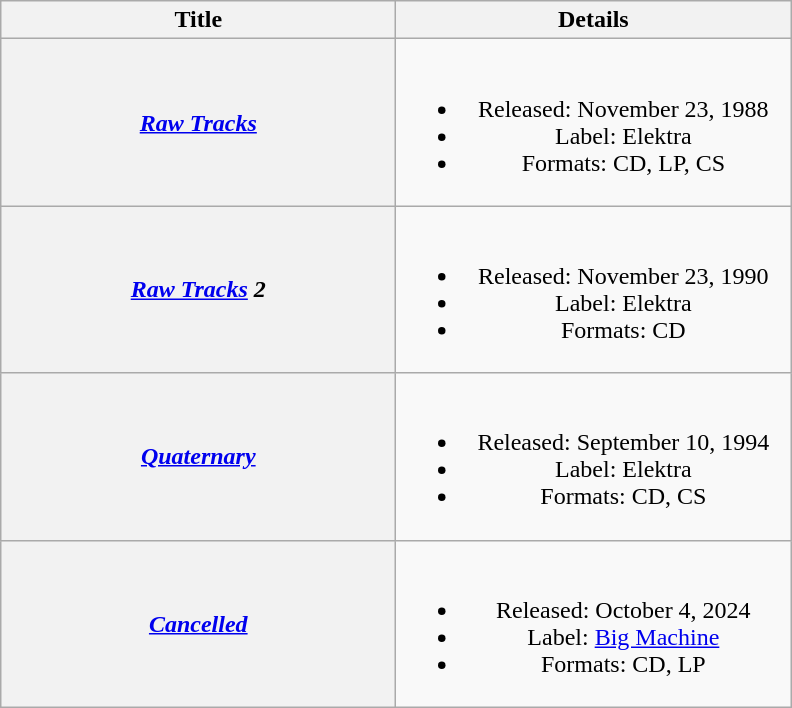<table class="wikitable plainrowheaders" style="text-align:center;" border="1">
<tr>
<th scope="col" style="width:16em;">Title</th>
<th scope="col" style="width:16em;">Details</th>
</tr>
<tr>
<th scope="row"><em><a href='#'>Raw Tracks</a></em></th>
<td><br><ul><li>Released: November 23, 1988</li><li>Label: Elektra</li><li>Formats: CD, LP, CS</li></ul></td>
</tr>
<tr>
<th scope="row"><em><a href='#'>Raw Tracks</a> 2</em></th>
<td><br><ul><li>Released: November 23, 1990</li><li>Label: Elektra</li><li>Formats: CD</li></ul></td>
</tr>
<tr>
<th scope="row"><em><a href='#'>Quaternary</a></em></th>
<td><br><ul><li>Released: September 10, 1994</li><li>Label: Elektra</li><li>Formats: CD, CS</li></ul></td>
</tr>
<tr>
<th scope="row"><em><a href='#'>Cancelled</a></em></th>
<td><br><ul><li>Released: October 4, 2024</li><li>Label: <a href='#'>Big Machine</a></li><li>Formats: CD, LP</li></ul></td>
</tr>
</table>
